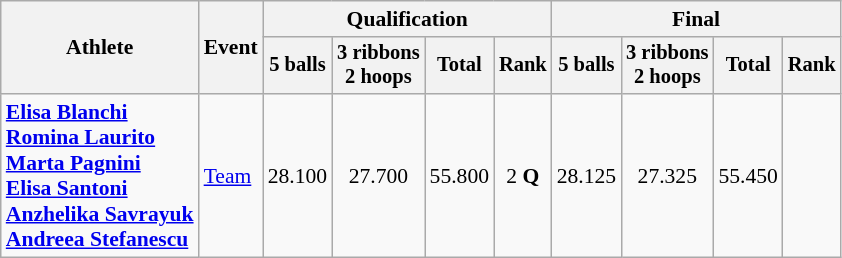<table class="wikitable" style="font-size:90%">
<tr>
<th rowspan="2">Athlete</th>
<th rowspan="2">Event</th>
<th colspan="4">Qualification</th>
<th colspan="4">Final</th>
</tr>
<tr style="font-size:95%">
<th>5 balls</th>
<th>3 ribbons<br>2 hoops</th>
<th>Total</th>
<th>Rank</th>
<th>5 balls</th>
<th>3 ribbons <br>2 hoops</th>
<th>Total</th>
<th>Rank</th>
</tr>
<tr align=center>
<td align=left><strong><a href='#'>Elisa Blanchi</a><br><a href='#'>Romina Laurito</a><br><a href='#'>Marta Pagnini</a><br><a href='#'>Elisa Santoni</a><br><a href='#'>Anzhelika Savrayuk</a><br><a href='#'>Andreea Stefanescu</a></strong></td>
<td align=left><a href='#'>Team</a></td>
<td>28.100</td>
<td>27.700</td>
<td>55.800</td>
<td>2 <strong>Q</strong></td>
<td>28.125</td>
<td>27.325</td>
<td>55.450</td>
<td></td>
</tr>
</table>
